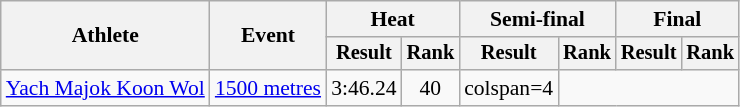<table class="wikitable" style="font-size:90%">
<tr>
<th rowspan="2">Athlete</th>
<th rowspan="2">Event</th>
<th colspan="2">Heat</th>
<th colspan="2">Semi-final</th>
<th colspan="2">Final</th>
</tr>
<tr style="font-size:95%">
<th>Result</th>
<th>Rank</th>
<th>Result</th>
<th>Rank</th>
<th>Result</th>
<th>Rank</th>
</tr>
<tr style=text-align:center>
<td style=text-align:left><a href='#'>Yach Majok Koon Wol</a></td>
<td style=text-align:left><a href='#'>1500 metres</a></td>
<td>3:46.24</td>
<td>40</td>
<td>colspan=4 </td>
</tr>
</table>
